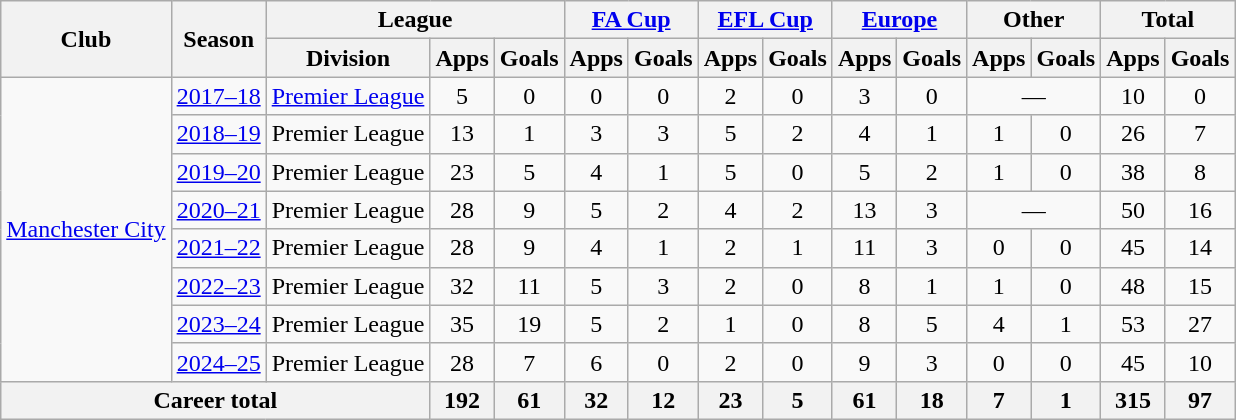<table class="wikitable" style="text-align: center;">
<tr>
<th rowspan="2">Club</th>
<th rowspan="2">Season</th>
<th colspan="3">League</th>
<th colspan="2"><a href='#'>FA Cup</a></th>
<th colspan="2"><a href='#'>EFL Cup</a></th>
<th colspan="2"><a href='#'>Europe</a></th>
<th colspan="2">Other</th>
<th colspan="2">Total</th>
</tr>
<tr>
<th>Division</th>
<th>Apps</th>
<th>Goals</th>
<th>Apps</th>
<th>Goals</th>
<th>Apps</th>
<th>Goals</th>
<th>Apps</th>
<th>Goals</th>
<th>Apps</th>
<th>Goals</th>
<th>Apps</th>
<th>Goals</th>
</tr>
<tr>
<td rowspan="8"><a href='#'>Manchester City</a></td>
<td><a href='#'>2017–18</a></td>
<td><a href='#'>Premier League</a></td>
<td>5</td>
<td>0</td>
<td>0</td>
<td>0</td>
<td>2</td>
<td>0</td>
<td>3</td>
<td>0</td>
<td colspan="2">—</td>
<td>10</td>
<td>0</td>
</tr>
<tr>
<td><a href='#'>2018–19</a></td>
<td>Premier League</td>
<td>13</td>
<td>1</td>
<td>3</td>
<td>3</td>
<td>5</td>
<td>2</td>
<td>4</td>
<td>1</td>
<td>1</td>
<td>0</td>
<td>26</td>
<td>7</td>
</tr>
<tr>
<td><a href='#'>2019–20</a></td>
<td>Premier League</td>
<td>23</td>
<td>5</td>
<td>4</td>
<td>1</td>
<td>5</td>
<td>0</td>
<td>5</td>
<td>2</td>
<td>1</td>
<td>0</td>
<td>38</td>
<td>8</td>
</tr>
<tr>
<td><a href='#'>2020–21</a></td>
<td>Premier League</td>
<td>28</td>
<td>9</td>
<td>5</td>
<td>2</td>
<td>4</td>
<td>2</td>
<td>13</td>
<td>3</td>
<td colspan="2">—</td>
<td>50</td>
<td>16</td>
</tr>
<tr>
<td><a href='#'>2021–22</a></td>
<td>Premier League</td>
<td>28</td>
<td>9</td>
<td>4</td>
<td>1</td>
<td>2</td>
<td>1</td>
<td>11</td>
<td>3</td>
<td>0</td>
<td>0</td>
<td>45</td>
<td>14</td>
</tr>
<tr>
<td><a href='#'>2022–23</a></td>
<td>Premier League</td>
<td>32</td>
<td>11</td>
<td>5</td>
<td>3</td>
<td>2</td>
<td>0</td>
<td>8</td>
<td>1</td>
<td>1</td>
<td>0</td>
<td>48</td>
<td>15</td>
</tr>
<tr>
<td><a href='#'>2023–24</a></td>
<td>Premier League</td>
<td>35</td>
<td>19</td>
<td>5</td>
<td>2</td>
<td>1</td>
<td>0</td>
<td>8</td>
<td>5</td>
<td>4</td>
<td>1</td>
<td>53</td>
<td>27</td>
</tr>
<tr>
<td><a href='#'>2024–25</a></td>
<td>Premier League</td>
<td>28</td>
<td>7</td>
<td>6</td>
<td>0</td>
<td>2</td>
<td>0</td>
<td>9</td>
<td>3</td>
<td>0</td>
<td>0</td>
<td>45</td>
<td>10</td>
</tr>
<tr>
<th colspan="3">Career total</th>
<th>192</th>
<th>61</th>
<th>32</th>
<th>12</th>
<th>23</th>
<th>5</th>
<th>61</th>
<th>18</th>
<th>7</th>
<th>1</th>
<th>315</th>
<th>97</th>
</tr>
</table>
